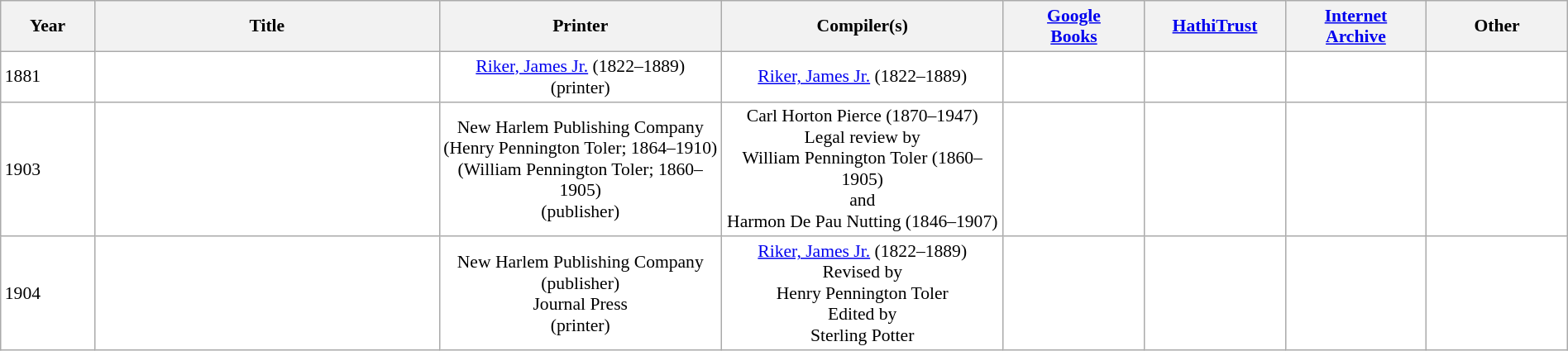<table class="wikitable collapsible sortable" border="0" cellpadding="1" style="color:black; background-color: #FFFFFF; font-size: 90%; width:100%">
<tr>
<th>Year</th>
<th>Title</th>
<th>Printer</th>
<th>Compiler(s)</th>
<th><a href='#'>Google<br>Books</a></th>
<th><a href='#'>HathiTrust</a></th>
<th><a href='#'>Internet<br>Archive</a></th>
<th>Other</th>
</tr>
<tr>
<td width="6%;" data-sort-value="1881">1881</td>
<td width="22%" data-sort-value="harlem 1881"></td>
<td style="text-align:center" width="18%" data-sort-value="riker 1881"><a href='#'>Riker, James Jr.</a> (1822–1889)<br>(printer)</td>
<td style="text-align:center" width="18%" data-sort-value="riker 1881"><a href='#'>Riker, James Jr.</a> (1822–1889)</td>
<td style="text-align:center" width="9%" data-sort-value="nypl 1881"><br></td>
<td style="text-align:center" width="9%" data-sort-value="nypl 1881"><br></td>
<td style="text-align:center" width="9%" data-sort-value="nypl 1881"><br></td>
<td style="text-align:center" width="9%"></td>
</tr>
<tr>
<td width="6%;" data-sort-value="1903">1903</td>
<td width="22%" data-sort-value="new harlem 1903"></td>
<td style="text-align:center" width="18%" data-sort-value="new harlem 1903">New Harlem Publishing Company<br>(Henry Pennington Toler; 1864–1910)<br>(William Pennington Toler; 1860–1905)<br>(publisher)</td>
<td style="text-align:center" width="18%" data-sort-value="pierce 1903">Carl Horton Pierce (1870–1947)<br>Legal review by<br>William Pennington Toler (1860–1905)<br>and<br>Harmon De Pau Nutting (1846–1907)</td>
<td style="text-align:center" width="9%" data-sort-value="nypl 1903"></td>
<td style="text-align:center" width="9%" data-sort-value="library of congress 1903"></td>
<td style="text-align:center" width="9%" data-sort-value="nypl 1903"></td>
<td style="text-align:center" width="9%"></td>
</tr>
<tr>
<td width="6%;" data-sort-value="1904">1904</td>
<td width="22%" data-sort-value="harlem 1904"></td>
<td style="text-align:center" width="18%" data-sort-value="harlem 1904">New Harlem Publishing Company<br>(publisher)<br>Journal Press<br>(printer)</td>
<td style="text-align:center" width="18%" data-sort-value="riker 1904"><a href='#'>Riker, James Jr.</a> (1822–1889)<br>Revised by<br>Henry Pennington Toler<br>Edited by<br>Sterling Potter</td>
<td style="text-align:center" width="9%" data-sort-value="nypl 1904"></td>
<td style="text-align:center" width="9%" data-sort-value="Califormia 1904"></td>
<td style="text-align:center" width="9%" data-sort-value="library of congress 1904"></td>
<td style="text-align:center" width="9%"></td>
</tr>
</table>
